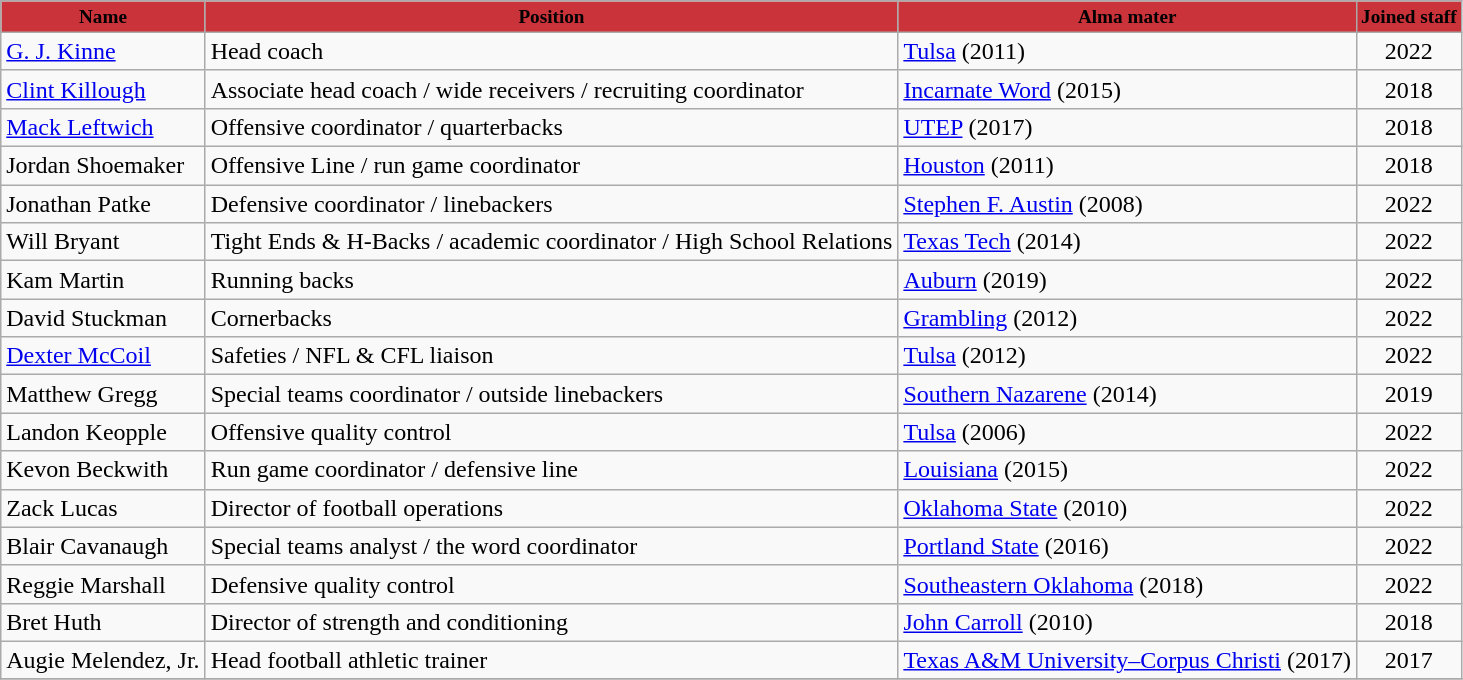<table class="wikitable">
<tr style="background:#CB333B; text-align:center;font-size:80%;">
<td><span><strong>Name</strong> </span></td>
<td><span><strong>Position</strong> </span></td>
<td><span><strong>Alma mater</strong></span></td>
<td><span><strong>Joined staff</strong></span></td>
</tr>
<tr>
<td><a href='#'>G. J. Kinne</a></td>
<td>Head coach</td>
<td><a href='#'>Tulsa</a> (2011)</td>
<td align=center>2022</td>
</tr>
<tr>
<td><a href='#'>Clint Killough</a></td>
<td>Associate head coach / wide receivers / recruiting coordinator</td>
<td><a href='#'>Incarnate Word</a> (2015)</td>
<td align=center>2018</td>
</tr>
<tr>
<td><a href='#'>Mack Leftwich</a></td>
<td>Offensive coordinator / quarterbacks</td>
<td><a href='#'>UTEP</a> (2017)</td>
<td align=center>2018</td>
</tr>
<tr>
<td>Jordan Shoemaker</td>
<td>Offensive Line / run game coordinator</td>
<td><a href='#'>Houston</a> (2011)</td>
<td align=center>2018</td>
</tr>
<tr>
<td>Jonathan Patke</td>
<td>Defensive coordinator / linebackers</td>
<td><a href='#'>Stephen F. Austin</a> (2008)</td>
<td align=center>2022</td>
</tr>
<tr>
<td>Will Bryant</td>
<td>Tight Ends & H-Backs / academic coordinator / High School Relations</td>
<td><a href='#'>Texas Tech</a> (2014)</td>
<td align=center>2022</td>
</tr>
<tr>
<td>Kam Martin</td>
<td>Running backs</td>
<td><a href='#'>Auburn</a> (2019)</td>
<td align=center>2022</td>
</tr>
<tr>
<td>David Stuckman</td>
<td>Cornerbacks</td>
<td><a href='#'>Grambling</a> (2012)</td>
<td align=center>2022</td>
</tr>
<tr>
<td><a href='#'>Dexter McCoil</a></td>
<td>Safeties / NFL & CFL liaison</td>
<td><a href='#'>Tulsa</a> (2012)</td>
<td align=center>2022</td>
</tr>
<tr>
<td>Matthew Gregg</td>
<td>Special teams coordinator / outside linebackers</td>
<td><a href='#'>Southern Nazarene</a> (2014)</td>
<td align=center>2019</td>
</tr>
<tr>
<td>Landon Keopple</td>
<td>Offensive quality control</td>
<td><a href='#'>Tulsa</a> (2006)</td>
<td align=center>2022</td>
</tr>
<tr>
<td>Kevon Beckwith</td>
<td>Run game coordinator / defensive line</td>
<td><a href='#'>Louisiana</a> (2015)</td>
<td align=center>2022</td>
</tr>
<tr>
<td>Zack Lucas</td>
<td>Director of football operations</td>
<td><a href='#'>Oklahoma State</a> (2010)</td>
<td align=center>2022</td>
</tr>
<tr>
<td>Blair Cavanaugh</td>
<td>Special teams analyst / the word coordinator</td>
<td><a href='#'>Portland State</a> (2016)</td>
<td align=center>2022</td>
</tr>
<tr>
<td>Reggie Marshall</td>
<td>Defensive quality control</td>
<td><a href='#'>Southeastern Oklahoma</a> (2018)</td>
<td align=center>2022</td>
</tr>
<tr>
<td>Bret Huth</td>
<td>Director of strength and conditioning</td>
<td><a href='#'>John Carroll</a> (2010)</td>
<td align=center>2018</td>
</tr>
<tr>
<td>Augie Melendez, Jr.</td>
<td>Head football athletic trainer</td>
<td><a href='#'>Texas A&M University–Corpus Christi</a> (2017)</td>
<td align=center>2017</td>
</tr>
<tr>
</tr>
</table>
